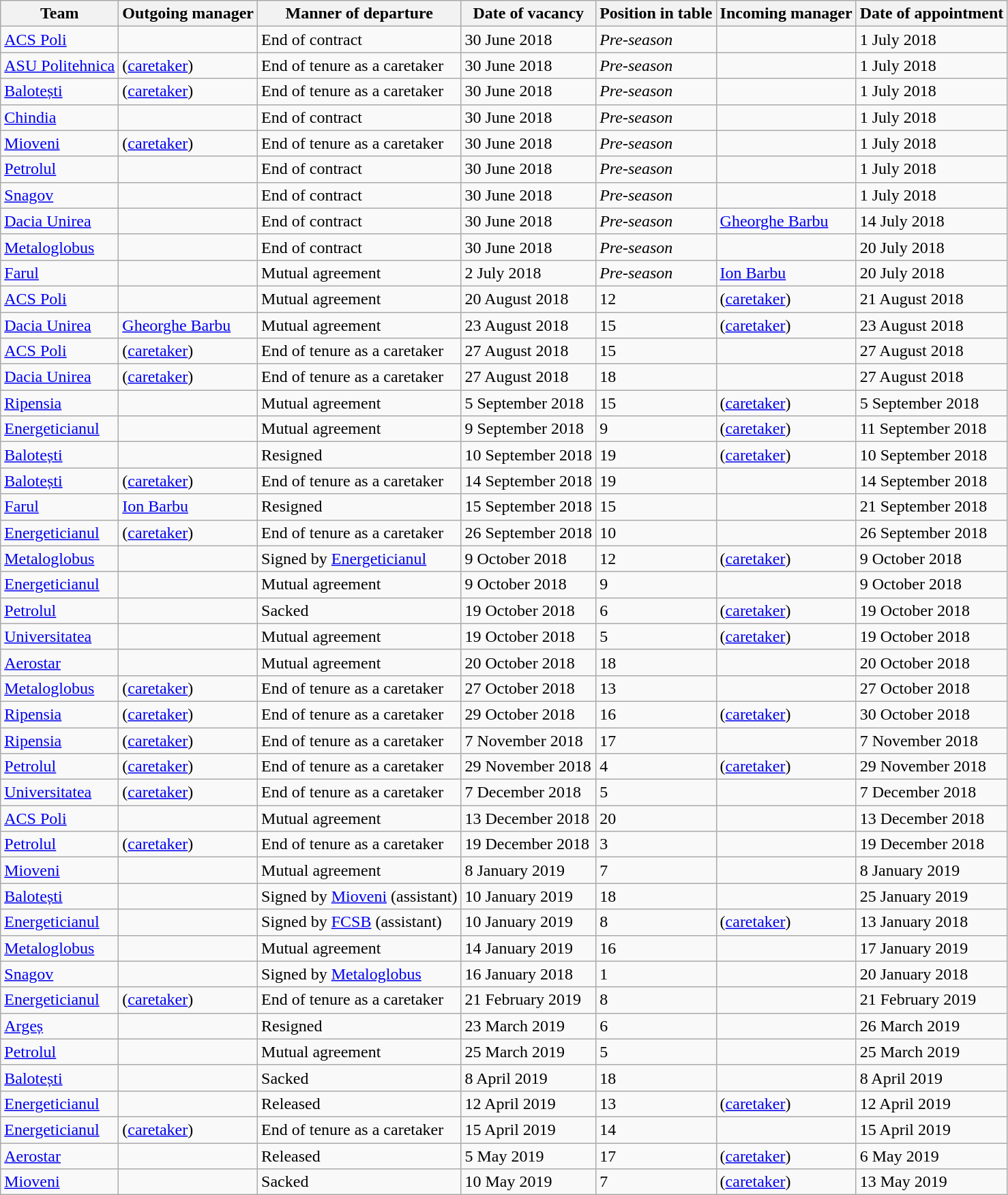<table class="wikitable sortable">
<tr>
<th>Team</th>
<th>Outgoing manager</th>
<th>Manner of departure</th>
<th>Date of vacancy</th>
<th>Position in table</th>
<th>Incoming manager</th>
<th>Date of appointment</th>
</tr>
<tr>
<td><a href='#'>ACS Poli</a></td>
<td> </td>
<td>End of contract</td>
<td>30 June 2018</td>
<td><em>Pre-season</em></td>
<td> </td>
<td>1 July 2018</td>
</tr>
<tr>
<td><a href='#'>ASU Politehnica</a></td>
<td>  (<a href='#'>caretaker</a>)</td>
<td>End of tenure as a caretaker</td>
<td>30 June 2018</td>
<td><em>Pre-season</em></td>
<td> </td>
<td>1 July 2018</td>
</tr>
<tr>
<td><a href='#'>Balotești</a></td>
<td>  (<a href='#'>caretaker</a>)</td>
<td>End of tenure as a caretaker</td>
<td>30 June 2018</td>
<td><em>Pre-season</em></td>
<td> </td>
<td>1 July 2018</td>
</tr>
<tr>
<td><a href='#'>Chindia</a></td>
<td> </td>
<td>End of contract</td>
<td>30 June 2018</td>
<td><em>Pre-season</em></td>
<td> </td>
<td>1 July 2018</td>
</tr>
<tr>
<td><a href='#'>Mioveni</a></td>
<td>  (<a href='#'>caretaker</a>)</td>
<td>End of tenure as a caretaker</td>
<td>30 June 2018</td>
<td><em>Pre-season</em></td>
<td> </td>
<td>1 July 2018</td>
</tr>
<tr>
<td><a href='#'>Petrolul</a></td>
<td> </td>
<td>End of contract</td>
<td>30 June 2018</td>
<td><em>Pre-season</em></td>
<td> </td>
<td>1 July 2018</td>
</tr>
<tr>
<td><a href='#'>Snagov</a></td>
<td> </td>
<td>End of contract</td>
<td>30 June 2018</td>
<td><em>Pre-season</em></td>
<td> </td>
<td>1 July 2018</td>
</tr>
<tr>
<td><a href='#'>Dacia Unirea</a></td>
<td> </td>
<td>End of contract</td>
<td>30 June 2018</td>
<td><em>Pre-season</em></td>
<td> <a href='#'>Gheorghe Barbu</a></td>
<td>14 July 2018</td>
</tr>
<tr>
<td><a href='#'>Metaloglobus</a></td>
<td> </td>
<td>End of contract</td>
<td>30 June 2018</td>
<td><em>Pre-season</em></td>
<td> </td>
<td>20 July 2018</td>
</tr>
<tr>
<td><a href='#'>Farul</a></td>
<td> </td>
<td>Mutual agreement</td>
<td>2 July 2018</td>
<td><em>Pre-season</em></td>
<td> <a href='#'>Ion Barbu</a></td>
<td>20 July 2018</td>
</tr>
<tr>
<td><a href='#'>ACS Poli</a></td>
<td> </td>
<td>Mutual agreement</td>
<td>20 August 2018</td>
<td>12</td>
<td>  (<a href='#'>caretaker</a>)</td>
<td>21 August 2018</td>
</tr>
<tr>
<td><a href='#'>Dacia Unirea</a></td>
<td> <a href='#'>Gheorghe Barbu</a></td>
<td>Mutual agreement</td>
<td>23 August 2018</td>
<td>15</td>
<td>  (<a href='#'>caretaker</a>)</td>
<td>23 August 2018</td>
</tr>
<tr>
<td><a href='#'>ACS Poli</a></td>
<td>  (<a href='#'>caretaker</a>)</td>
<td>End of tenure as a caretaker</td>
<td>27 August 2018</td>
<td>15</td>
<td> </td>
<td>27 August 2018</td>
</tr>
<tr>
<td><a href='#'>Dacia Unirea</a></td>
<td>  (<a href='#'>caretaker</a>)</td>
<td>End of tenure as a caretaker</td>
<td>27 August 2018</td>
<td>18</td>
<td> </td>
<td>27 August 2018</td>
</tr>
<tr>
<td><a href='#'>Ripensia</a></td>
<td> </td>
<td>Mutual agreement</td>
<td>5 September 2018</td>
<td>15</td>
<td>  (<a href='#'>caretaker</a>)</td>
<td>5 September 2018</td>
</tr>
<tr>
<td><a href='#'>Energeticianul</a></td>
<td> </td>
<td>Mutual agreement</td>
<td>9 September 2018</td>
<td>9</td>
<td>  (<a href='#'>caretaker</a>)</td>
<td>11 September 2018</td>
</tr>
<tr>
<td><a href='#'>Balotești</a></td>
<td> </td>
<td>Resigned</td>
<td>10 September 2018</td>
<td>19</td>
<td>  (<a href='#'>caretaker</a>)</td>
<td>10 September 2018</td>
</tr>
<tr>
<td><a href='#'>Balotești</a></td>
<td>  (<a href='#'>caretaker</a>)</td>
<td>End of tenure as a caretaker</td>
<td>14 September 2018</td>
<td>19</td>
<td> </td>
<td>14 September 2018</td>
</tr>
<tr>
<td><a href='#'>Farul</a></td>
<td> <a href='#'>Ion Barbu</a></td>
<td>Resigned</td>
<td>15 September 2018</td>
<td>15</td>
<td> </td>
<td>21 September 2018</td>
</tr>
<tr>
<td><a href='#'>Energeticianul</a></td>
<td>  (<a href='#'>caretaker</a>)</td>
<td>End of tenure as a caretaker</td>
<td>26 September 2018</td>
<td>10</td>
<td> </td>
<td>26 September 2018</td>
</tr>
<tr>
<td><a href='#'>Metaloglobus</a></td>
<td> </td>
<td>Signed by <a href='#'>Energeticianul</a></td>
<td>9 October 2018</td>
<td>12</td>
<td>  (<a href='#'>caretaker</a>)</td>
<td>9 October 2018</td>
</tr>
<tr>
<td><a href='#'>Energeticianul</a></td>
<td> </td>
<td>Mutual agreement</td>
<td>9 October 2018</td>
<td>9</td>
<td> </td>
<td>9 October 2018</td>
</tr>
<tr>
<td><a href='#'>Petrolul</a></td>
<td> </td>
<td>Sacked</td>
<td>19 October 2018</td>
<td>6</td>
<td>  (<a href='#'>caretaker</a>)</td>
<td>19 October 2018</td>
</tr>
<tr>
<td><a href='#'>Universitatea</a></td>
<td> </td>
<td>Mutual agreement</td>
<td>19 October 2018</td>
<td>5</td>
<td>  (<a href='#'>caretaker</a>)</td>
<td>19 October 2018</td>
</tr>
<tr>
<td><a href='#'>Aerostar</a></td>
<td> </td>
<td>Mutual agreement</td>
<td>20 October 2018</td>
<td>18</td>
<td> </td>
<td>20 October 2018</td>
</tr>
<tr>
<td><a href='#'>Metaloglobus</a></td>
<td>  (<a href='#'>caretaker</a>)</td>
<td>End of tenure as a caretaker</td>
<td>27 October 2018</td>
<td>13</td>
<td> </td>
<td>27 October 2018</td>
</tr>
<tr>
<td><a href='#'>Ripensia</a></td>
<td>  (<a href='#'>caretaker</a>)</td>
<td>End of tenure as a caretaker</td>
<td>29 October 2018</td>
<td>16</td>
<td>  (<a href='#'>caretaker</a>)</td>
<td>30 October 2018</td>
</tr>
<tr>
<td><a href='#'>Ripensia</a></td>
<td>  (<a href='#'>caretaker</a>)</td>
<td>End of tenure as a caretaker</td>
<td>7 November 2018</td>
<td>17</td>
<td> </td>
<td>7 November 2018</td>
</tr>
<tr>
<td><a href='#'>Petrolul</a></td>
<td>  (<a href='#'>caretaker</a>)</td>
<td>End of tenure as a caretaker</td>
<td>29 November 2018</td>
<td>4</td>
<td>  (<a href='#'>caretaker</a>)</td>
<td>29 November 2018</td>
</tr>
<tr>
<td><a href='#'>Universitatea</a></td>
<td>  (<a href='#'>caretaker</a>)</td>
<td>End of tenure as a caretaker</td>
<td>7 December 2018</td>
<td>5</td>
<td> </td>
<td>7 December 2018</td>
</tr>
<tr>
<td><a href='#'>ACS Poli</a></td>
<td> </td>
<td>Mutual agreement</td>
<td>13 December 2018</td>
<td>20</td>
<td> </td>
<td>13 December 2018</td>
</tr>
<tr>
<td><a href='#'>Petrolul</a></td>
<td>  (<a href='#'>caretaker</a>)</td>
<td>End of tenure as a caretaker</td>
<td>19 December 2018</td>
<td>3</td>
<td> </td>
<td>19 December 2018</td>
</tr>
<tr>
<td><a href='#'>Mioveni</a></td>
<td> </td>
<td>Mutual agreement</td>
<td>8 January 2019</td>
<td>7</td>
<td> </td>
<td>8 January 2019</td>
</tr>
<tr>
<td><a href='#'>Balotești</a></td>
<td> </td>
<td>Signed by <a href='#'>Mioveni</a> (assistant)</td>
<td>10 January 2019</td>
<td>18</td>
<td> </td>
<td>25 January 2019</td>
</tr>
<tr>
<td><a href='#'>Energeticianul</a></td>
<td> </td>
<td>Signed by <a href='#'>FCSB</a> (assistant)</td>
<td>10 January 2019</td>
<td>8</td>
<td>  (<a href='#'>caretaker</a>)</td>
<td>13 January 2018</td>
</tr>
<tr>
<td><a href='#'>Metaloglobus</a></td>
<td> </td>
<td>Mutual agreement</td>
<td>14 January 2019</td>
<td>16</td>
<td> </td>
<td>17 January 2019</td>
</tr>
<tr>
<td><a href='#'>Snagov</a></td>
<td> </td>
<td>Signed by <a href='#'>Metaloglobus</a></td>
<td>16 January 2018</td>
<td>1</td>
<td> </td>
<td>20 January 2018</td>
</tr>
<tr>
<td><a href='#'>Energeticianul</a></td>
<td>  (<a href='#'>caretaker</a>)</td>
<td>End of tenure as a caretaker</td>
<td>21 February 2019</td>
<td>8</td>
<td> </td>
<td>21 February 2019</td>
</tr>
<tr>
<td><a href='#'>Argeș</a></td>
<td> </td>
<td>Resigned</td>
<td>23 March 2019</td>
<td>6</td>
<td> </td>
<td>26 March 2019</td>
</tr>
<tr>
<td><a href='#'>Petrolul</a></td>
<td> </td>
<td>Mutual agreement</td>
<td>25 March 2019</td>
<td>5</td>
<td> </td>
<td>25 March 2019</td>
</tr>
<tr>
<td><a href='#'>Balotești</a></td>
<td> </td>
<td>Sacked</td>
<td>8 April 2019</td>
<td>18</td>
<td> </td>
<td>8 April 2019</td>
</tr>
<tr>
<td><a href='#'>Energeticianul</a></td>
<td> </td>
<td>Released</td>
<td>12 April 2019</td>
<td>13</td>
<td>  (<a href='#'>caretaker</a>)</td>
<td>12 April 2019</td>
</tr>
<tr>
<td><a href='#'>Energeticianul</a></td>
<td>  (<a href='#'>caretaker</a>)</td>
<td>End of tenure as a caretaker</td>
<td>15 April 2019</td>
<td>14</td>
<td> </td>
<td>15 April 2019</td>
</tr>
<tr>
<td><a href='#'>Aerostar</a></td>
<td> </td>
<td>Released</td>
<td>5 May 2019</td>
<td>17</td>
<td>  (<a href='#'>caretaker</a>)</td>
<td>6 May 2019</td>
</tr>
<tr>
<td><a href='#'>Mioveni</a></td>
<td> </td>
<td>Sacked</td>
<td>10 May 2019</td>
<td>7</td>
<td>  (<a href='#'>caretaker</a>)</td>
<td>13 May 2019</td>
</tr>
</table>
